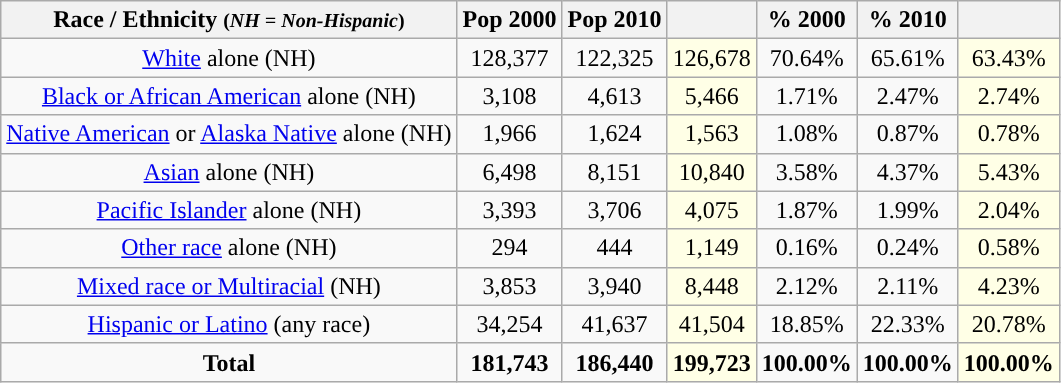<table class="wikitable" style="text-align:center;">
<tr>
<th>Race / Ethnicity <small>(<em>NH = Non-Hispanic</em>)</small></th>
<th>Pop 2000</th>
<th>Pop 2010</th>
<th></th>
<th>% 2000</th>
<th>% 2010</th>
<th></th>
</tr>
<tr>
<td><a href='#'>White</a> alone (NH)</td>
<td>128,377</td>
<td>122,325</td>
<td style='background: #ffffe6;'>126,678</td>
<td>70.64%</td>
<td>65.61%</td>
<td style='background: #ffffe6;'>63.43%</td>
</tr>
<tr>
<td><a href='#'>Black or African American</a> alone (NH)</td>
<td>3,108</td>
<td>4,613</td>
<td style='background: #ffffe6;'>5,466</td>
<td>1.71%</td>
<td>2.47%</td>
<td style='background: #ffffe6;'>2.74%</td>
</tr>
<tr>
<td><a href='#'>Native American</a> or <a href='#'>Alaska Native</a> alone (NH)</td>
<td>1,966</td>
<td>1,624</td>
<td style='background: #ffffe6;'>1,563</td>
<td>1.08%</td>
<td>0.87%</td>
<td style='background: #ffffe6;'>0.78%</td>
</tr>
<tr>
<td><a href='#'>Asian</a> alone (NH)</td>
<td>6,498</td>
<td>8,151</td>
<td style='background: #ffffe6;'>10,840</td>
<td>3.58%</td>
<td>4.37%</td>
<td style='background: #ffffe6;'>5.43%</td>
</tr>
<tr>
<td><a href='#'>Pacific Islander</a> alone (NH)</td>
<td>3,393</td>
<td>3,706</td>
<td style='background: #ffffe6;'>4,075</td>
<td>1.87%</td>
<td>1.99%</td>
<td style='background: #ffffe6;'>2.04%</td>
</tr>
<tr>
<td><a href='#'>Other race</a> alone (NH)</td>
<td>294</td>
<td>444</td>
<td style='background: #ffffe6;'>1,149</td>
<td>0.16%</td>
<td>0.24%</td>
<td style='background: #ffffe6;'>0.58%</td>
</tr>
<tr>
<td><a href='#'>Mixed race or Multiracial</a> (NH)</td>
<td>3,853</td>
<td>3,940</td>
<td style='background: #ffffe6;'>8,448</td>
<td>2.12%</td>
<td>2.11%</td>
<td style='background: #ffffe6;'>4.23%</td>
</tr>
<tr>
<td><a href='#'>Hispanic or Latino</a> (any race)</td>
<td>34,254</td>
<td>41,637</td>
<td style='background: #ffffe6;'>41,504</td>
<td>18.85%</td>
<td>22.33%</td>
<td style='background: #ffffe6;'>20.78%</td>
</tr>
<tr>
<td><strong>Total</strong></td>
<td><strong>181,743</strong></td>
<td><strong>186,440</strong></td>
<td style='background: #ffffe6;'><strong>199,723</strong></td>
<td><strong>100.00%</strong></td>
<td><strong>100.00%</strong></td>
<td style='background: #ffffe6;'><strong>100.00%</strong></td>
</tr>
</table>
